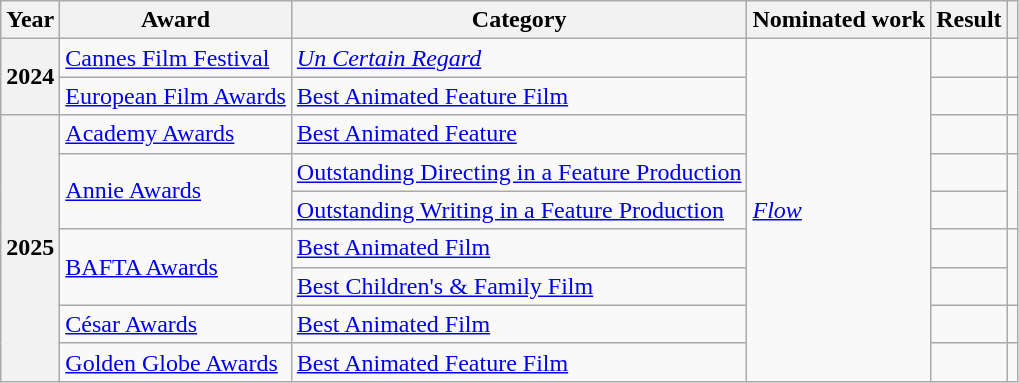<table class="wikitable plainrowheaders sortable">
<tr>
<th scope="col">Year</th>
<th scope="col">Award</th>
<th scope="col">Category</th>
<th scope="col">Nominated work</th>
<th scope="col">Result</th>
<th scope="col" class="unsortable"></th>
</tr>
<tr>
<th scope="row" rowspan="2">2024</th>
<td><a href='#'>Cannes Film Festival</a></td>
<td><em><a href='#'>Un Certain Regard</a></em></td>
<td rowspan="9"><em><a href='#'>Flow</a></em></td>
<td></td>
<td align="center"></td>
</tr>
<tr>
<td><a href='#'>European Film Awards</a></td>
<td><a href='#'>Best Animated Feature Film</a></td>
<td></td>
<td align="center"></td>
</tr>
<tr>
<th rowspan="7" scope="row">2025</th>
<td><a href='#'>Academy Awards</a></td>
<td><a href='#'>Best Animated Feature</a></td>
<td></td>
<td align="center"></td>
</tr>
<tr>
<td rowspan="2"><a href='#'>Annie Awards</a></td>
<td><a href='#'>Outstanding Directing in a Feature Production</a></td>
<td></td>
<td align="center" rowspan="2"><br></td>
</tr>
<tr>
<td><a href='#'>Outstanding Writing in a Feature Production</a></td>
<td></td>
</tr>
<tr>
<td rowspan="2"><a href='#'>BAFTA Awards</a></td>
<td><a href='#'>Best Animated Film</a></td>
<td></td>
<td align="center" rowspan="2"></td>
</tr>
<tr>
<td><a href='#'>Best Children's & Family Film</a></td>
<td></td>
</tr>
<tr>
<td><a href='#'>César Awards</a></td>
<td><a href='#'>Best Animated Film</a></td>
<td></td>
<td align="center"></td>
</tr>
<tr>
<td><a href='#'>Golden Globe Awards</a></td>
<td><a href='#'>Best Animated Feature Film</a></td>
<td></td>
<td align="center"></td>
</tr>
</table>
